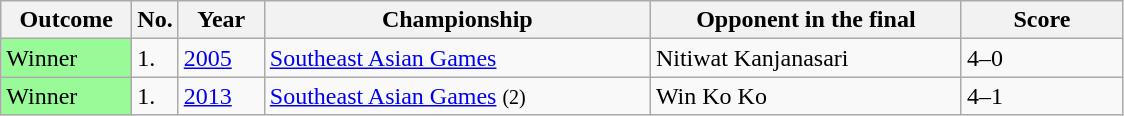<table class="sortable wikitable">
<tr>
<th width="80">Outcome</th>
<th width="20">No.</th>
<th width="50">Year</th>
<th width="250">Championship</th>
<th width="200">Opponent in the final</th>
<th width="100">Score</th>
</tr>
<tr>
<td style="background:#98fb98;">Winner</td>
<td>1.</td>
<td><a href='#'>2005</a></td>
<td><a href='#'>Southeast Asian Games</a></td>
<td> Nitiwat Kanjanasari</td>
<td>4–0</td>
</tr>
<tr>
<td style="background:#98fb98;">Winner</td>
<td>1.</td>
<td><a href='#'>2013</a></td>
<td><a href='#'>Southeast Asian Games</a> <small>(2)</small></td>
<td> Win Ko Ko</td>
<td>4–1</td>
</tr>
</table>
